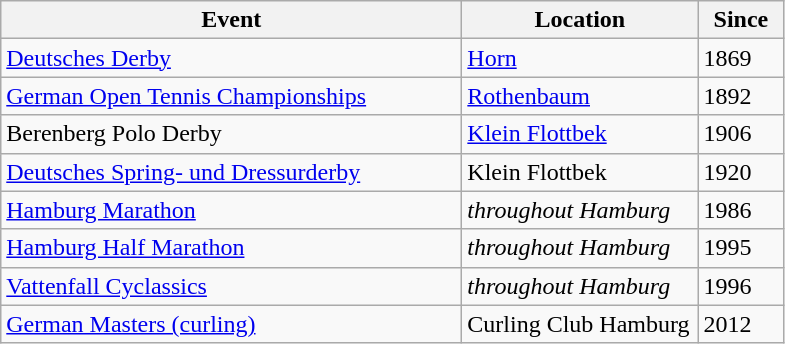<table class="wikitable">
<tr>
<th style="width:300px">Event</th>
<th style="width:150px">Location</th>
<th style="width:50px">Since</th>
</tr>
<tr>
<td> <a href='#'>Deutsches Derby</a></td>
<td><a href='#'>Horn</a></td>
<td>1869</td>
</tr>
<tr>
<td> <a href='#'>German Open Tennis Championships</a></td>
<td><a href='#'>Rothenbaum</a></td>
<td>1892</td>
</tr>
<tr>
<td> Berenberg Polo Derby</td>
<td><a href='#'>Klein Flottbek</a></td>
<td>1906</td>
</tr>
<tr>
<td> <a href='#'>Deutsches Spring- und Dressurderby</a></td>
<td>Klein Flottbek</td>
<td>1920</td>
</tr>
<tr>
<td> <a href='#'>Hamburg Marathon</a></td>
<td><em>throughout Hamburg</em></td>
<td>1986</td>
</tr>
<tr>
<td> <a href='#'>Hamburg Half Marathon</a></td>
<td><em>throughout Hamburg</em></td>
<td>1995</td>
</tr>
<tr>
<td> <a href='#'>Vattenfall Cyclassics</a></td>
<td><em>throughout Hamburg</em></td>
<td>1996</td>
</tr>
<tr>
<td> <a href='#'>German Masters (curling)</a></td>
<td>Curling Club Hamburg</td>
<td>2012</td>
</tr>
</table>
